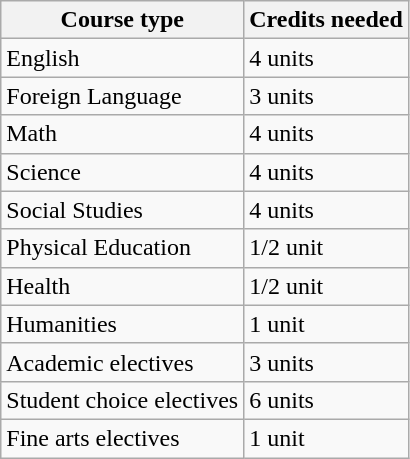<table class="wikitable">
<tr>
<th>Course type</th>
<th>Credits needed</th>
</tr>
<tr>
<td>English</td>
<td>4 units</td>
</tr>
<tr>
<td>Foreign Language</td>
<td>3 units</td>
</tr>
<tr>
<td>Math</td>
<td>4 units</td>
</tr>
<tr>
<td>Science</td>
<td>4 units</td>
</tr>
<tr>
<td>Social Studies</td>
<td>4 units</td>
</tr>
<tr>
<td>Physical Education</td>
<td>1/2 unit</td>
</tr>
<tr>
<td>Health</td>
<td>1/2 unit</td>
</tr>
<tr>
<td>Humanities</td>
<td>1 unit</td>
</tr>
<tr>
<td>Academic electives</td>
<td>3 units</td>
</tr>
<tr>
<td>Student choice electives</td>
<td>6 units</td>
</tr>
<tr>
<td>Fine arts electives</td>
<td>1 unit</td>
</tr>
</table>
